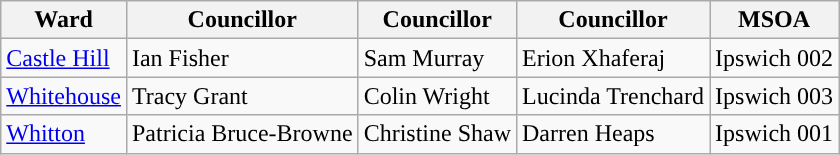<table class="wikitable">
<tr>
<th>Ward</th>
<th>Councillor</th>
<th>Councillor</th>
<th>Councillor</th>
<th>MSOA</th>
</tr>
<tr>
<td><a href='#'>Castle Hill</a></td>
<td ! style="background-color:">Ian Fisher</td>
<td ! style="background-color:">Sam Murray</td>
<td ! style="background-color:">Erion Xhaferaj</td>
<td>Ipswich 002</td>
</tr>
<tr>
<td><a href='#'>Whitehouse</a></td>
<td ! style="background-color:">Tracy Grant</td>
<td ! style="background-color:">Colin Wright</td>
<td ! style="background-color:">Lucinda Trenchard</td>
<td>Ipswich 003</td>
</tr>
<tr>
<td><a href='#'>Whitton</a></td>
<td ! style="background-color:">Patricia Bruce-Browne</td>
<td ! style="background-color:">Christine Shaw</td>
<td ! style="background-color:">Darren Heaps</td>
<td>Ipswich 001</td>
</tr>
</table>
